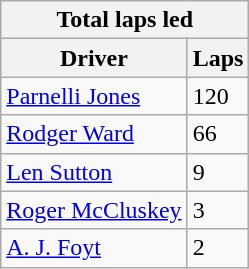<table class="wikitable">
<tr>
<th colspan=2>Total laps led</th>
</tr>
<tr>
<th>Driver</th>
<th>Laps</th>
</tr>
<tr>
<td><a href='#'>Parnelli Jones</a></td>
<td>120</td>
</tr>
<tr>
<td><a href='#'>Rodger Ward</a></td>
<td>66</td>
</tr>
<tr>
<td><a href='#'>Len Sutton</a></td>
<td>9</td>
</tr>
<tr>
<td><a href='#'>Roger McCluskey</a></td>
<td>3</td>
</tr>
<tr>
<td><a href='#'>A. J. Foyt</a></td>
<td>2</td>
</tr>
</table>
